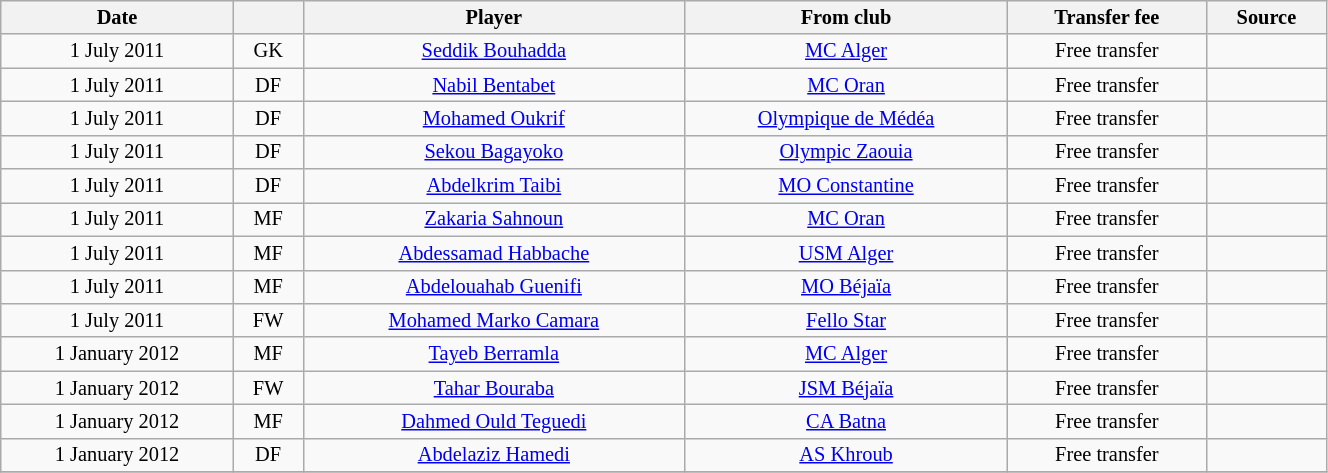<table class="wikitable sortable" style="width:70%; text-align:center; font-size:85%; text-align:centre;">
<tr>
<th>Date</th>
<th></th>
<th>Player</th>
<th>From club</th>
<th>Transfer fee</th>
<th>Source</th>
</tr>
<tr>
<td>1 July 2011</td>
<td>GK</td>
<td> <a href='#'>Seddik Bouhadda</a></td>
<td><a href='#'>MC Alger</a></td>
<td>Free transfer</td>
<td></td>
</tr>
<tr>
<td>1 July 2011</td>
<td>DF</td>
<td> <a href='#'>Nabil Bentabet</a></td>
<td><a href='#'>MC Oran</a></td>
<td>Free transfer</td>
<td></td>
</tr>
<tr>
<td>1 July 2011</td>
<td>DF</td>
<td> <a href='#'>Mohamed Oukrif</a></td>
<td><a href='#'>Olympique de Médéa</a></td>
<td>Free transfer</td>
<td></td>
</tr>
<tr>
<td>1 July 2011</td>
<td>DF</td>
<td> <a href='#'>Sekou Bagayoko</a></td>
<td> <a href='#'>Olympic Zaouia</a></td>
<td>Free transfer</td>
<td></td>
</tr>
<tr>
<td>1 July 2011</td>
<td>DF</td>
<td> <a href='#'>Abdelkrim Taibi</a></td>
<td><a href='#'>MO Constantine</a></td>
<td>Free transfer</td>
<td></td>
</tr>
<tr>
<td>1 July 2011</td>
<td>MF</td>
<td> <a href='#'>Zakaria Sahnoun</a></td>
<td><a href='#'>MC Oran</a></td>
<td>Free transfer</td>
<td></td>
</tr>
<tr>
<td>1 July 2011</td>
<td>MF</td>
<td> <a href='#'>Abdessamad Habbache</a></td>
<td><a href='#'>USM Alger</a></td>
<td>Free transfer</td>
<td></td>
</tr>
<tr>
<td>1 July 2011</td>
<td>MF</td>
<td> <a href='#'>Abdelouahab Guenifi</a></td>
<td><a href='#'>MO Béjaïa</a></td>
<td>Free transfer</td>
<td></td>
</tr>
<tr>
<td>1 July 2011</td>
<td>FW</td>
<td> <a href='#'>Mohamed Marko Camara</a></td>
<td> <a href='#'>Fello Star</a></td>
<td>Free transfer</td>
<td></td>
</tr>
<tr>
<td>1 January 2012</td>
<td>MF</td>
<td> <a href='#'>Tayeb Berramla</a></td>
<td><a href='#'>MC Alger</a></td>
<td>Free transfer</td>
<td></td>
</tr>
<tr>
<td>1 January 2012</td>
<td>FW</td>
<td> <a href='#'>Tahar Bouraba</a></td>
<td><a href='#'>JSM Béjaïa</a></td>
<td>Free transfer</td>
<td></td>
</tr>
<tr>
<td>1 January 2012</td>
<td>MF</td>
<td> <a href='#'>Dahmed Ould Teguedi</a></td>
<td><a href='#'>CA Batna</a></td>
<td>Free transfer</td>
<td></td>
</tr>
<tr>
<td>1 January 2012</td>
<td>DF</td>
<td> <a href='#'>Abdelaziz Hamedi</a></td>
<td><a href='#'>AS Khroub</a></td>
<td>Free transfer</td>
<td></td>
</tr>
<tr>
</tr>
</table>
